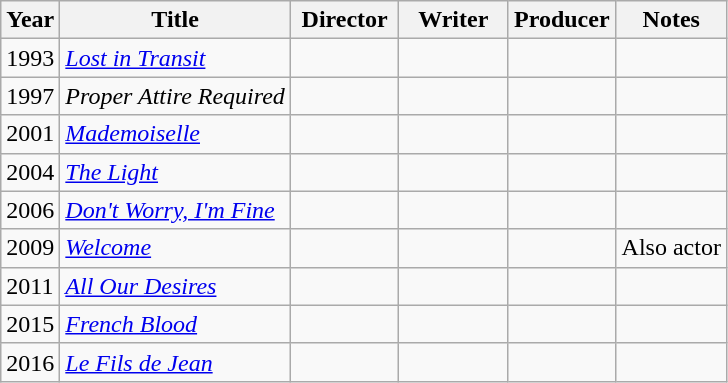<table class="wikitable">
<tr>
<th>Year</th>
<th>Title</th>
<th width=65>Director</th>
<th width=65>Writer</th>
<th width=65>Producer</th>
<th>Notes</th>
</tr>
<tr>
<td>1993</td>
<td><em><a href='#'>Lost in Transit</a></em></td>
<td></td>
<td></td>
<td></td>
<td></td>
</tr>
<tr>
<td>1997</td>
<td><em>Proper Attire Required</em></td>
<td></td>
<td></td>
<td></td>
<td></td>
</tr>
<tr>
<td>2001</td>
<td><em><a href='#'>Mademoiselle</a></em></td>
<td></td>
<td></td>
<td></td>
<td></td>
</tr>
<tr>
<td>2004</td>
<td><em><a href='#'>The Light</a></em></td>
<td></td>
<td></td>
<td></td>
<td></td>
</tr>
<tr>
<td>2006</td>
<td><em><a href='#'>Don't Worry, I'm Fine</a></em></td>
<td></td>
<td></td>
<td></td>
<td></td>
</tr>
<tr>
<td>2009</td>
<td><em><a href='#'>Welcome</a></em></td>
<td></td>
<td></td>
<td></td>
<td>Also actor</td>
</tr>
<tr>
<td>2011</td>
<td><em><a href='#'>All Our Desires</a></em></td>
<td></td>
<td></td>
<td></td>
<td></td>
</tr>
<tr>
<td>2015</td>
<td><em><a href='#'>French Blood</a></em></td>
<td></td>
<td></td>
<td></td>
<td></td>
</tr>
<tr>
<td>2016</td>
<td><em><a href='#'>Le Fils de Jean</a></em></td>
<td></td>
<td></td>
<td></td>
<td></td>
</tr>
</table>
